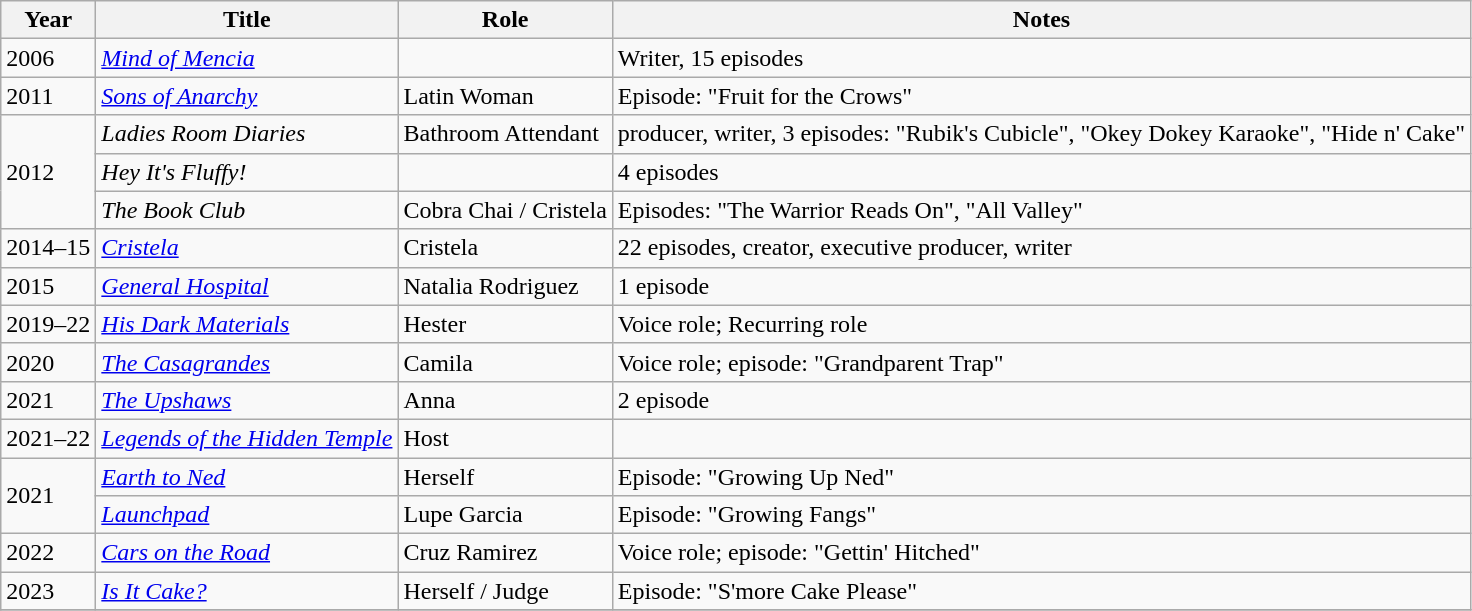<table class="wikitable sortable">
<tr>
<th>Year</th>
<th>Title</th>
<th>Role</th>
<th class="unsortable">Notes</th>
</tr>
<tr>
<td>2006</td>
<td><em><a href='#'>Mind of Mencia</a></em></td>
<td></td>
<td>Writer, 15 episodes</td>
</tr>
<tr>
<td>2011</td>
<td><em><a href='#'>Sons of Anarchy</a></em></td>
<td>Latin Woman</td>
<td>Episode: "Fruit for the Crows"</td>
</tr>
<tr>
<td rowspan=3>2012</td>
<td><em>Ladies Room Diaries</em></td>
<td>Bathroom Attendant</td>
<td>producer, writer, 3 episodes: "Rubik's Cubicle", "Okey Dokey Karaoke", "Hide n' Cake"</td>
</tr>
<tr>
<td><em>Hey It's Fluffy!</em></td>
<td></td>
<td>4 episodes</td>
</tr>
<tr>
<td><em>The Book Club</em></td>
<td>Cobra Chai / Cristela</td>
<td>Episodes: "The Warrior Reads On", "All Valley"</td>
</tr>
<tr>
<td>2014–15</td>
<td><em><a href='#'>Cristela</a></em></td>
<td>Cristela</td>
<td>22 episodes, creator, executive producer, writer</td>
</tr>
<tr>
<td>2015</td>
<td><em><a href='#'>General Hospital</a></em></td>
<td>Natalia Rodriguez</td>
<td>1 episode</td>
</tr>
<tr>
<td>2019–22</td>
<td><em><a href='#'>His Dark Materials</a></em></td>
<td>Hester</td>
<td>Voice role; Recurring role</td>
</tr>
<tr>
<td>2020</td>
<td><em><a href='#'>The Casagrandes</a></em></td>
<td>Camila</td>
<td>Voice role; episode: "Grandparent Trap"</td>
</tr>
<tr>
<td>2021</td>
<td><em><a href='#'>The Upshaws</a></em></td>
<td>Anna</td>
<td>2 episode</td>
</tr>
<tr>
<td>2021–22</td>
<td><em><a href='#'>Legends of the Hidden Temple</a></em></td>
<td>Host</td>
<td></td>
</tr>
<tr>
<td rowspan=2>2021</td>
<td><em><a href='#'>Earth to Ned</a></em></td>
<td>Herself</td>
<td>Episode: "Growing Up Ned"</td>
</tr>
<tr>
<td><em><a href='#'>Launchpad</a></em></td>
<td>Lupe Garcia</td>
<td>Episode: "Growing Fangs"</td>
</tr>
<tr>
<td>2022</td>
<td><em><a href='#'>Cars on the Road</a></em></td>
<td>Cruz Ramirez</td>
<td>Voice role; episode: "Gettin' Hitched"</td>
</tr>
<tr>
<td>2023</td>
<td><em><a href='#'>Is It Cake?</a></em></td>
<td>Herself / Judge</td>
<td>Episode: "S'more Cake Please"</td>
</tr>
<tr>
</tr>
</table>
